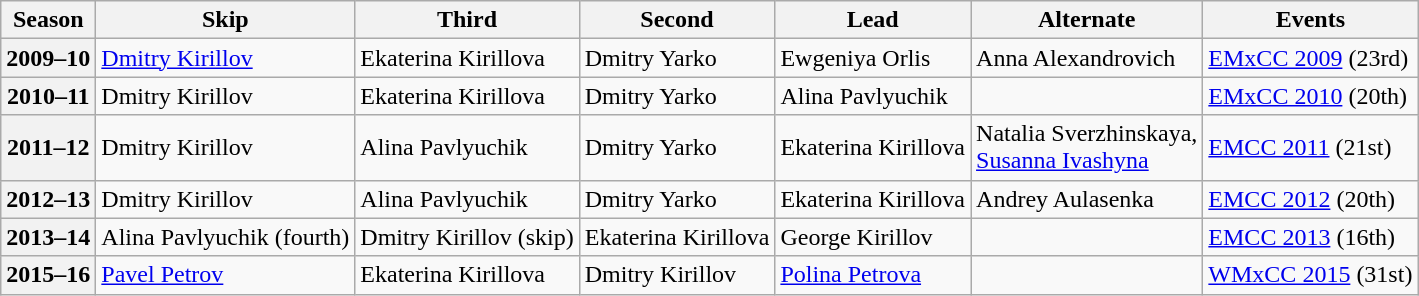<table class="wikitable">
<tr>
<th scope="col">Season</th>
<th scope="col">Skip</th>
<th scope="col">Third</th>
<th scope="col">Second</th>
<th scope="col">Lead</th>
<th scope="col">Alternate</th>
<th scope="col">Events</th>
</tr>
<tr>
<th scope="row">2009–10</th>
<td><a href='#'>Dmitry Kirillov</a></td>
<td>Ekaterina Kirillova</td>
<td>Dmitry Yarko</td>
<td>Ewgeniya Orlis</td>
<td>Anna Alexandrovich</td>
<td><a href='#'>EMxCC 2009</a> (23rd)</td>
</tr>
<tr>
<th scope="row">2010–11</th>
<td>Dmitry Kirillov</td>
<td>Ekaterina Kirillova</td>
<td>Dmitry Yarko</td>
<td>Alina Pavlyuchik</td>
<td></td>
<td><a href='#'>EMxCC 2010</a> (20th)</td>
</tr>
<tr>
<th scope="row">2011–12</th>
<td>Dmitry Kirillov</td>
<td>Alina Pavlyuchik</td>
<td>Dmitry Yarko</td>
<td>Ekaterina Kirillova</td>
<td>Natalia Sverzhinskaya,<br><a href='#'>Susanna Ivashyna</a></td>
<td><a href='#'>EMCC 2011</a> (21st)</td>
</tr>
<tr>
<th scope="row">2012–13</th>
<td>Dmitry Kirillov</td>
<td>Alina Pavlyuchik</td>
<td>Dmitry Yarko</td>
<td>Ekaterina Kirillova</td>
<td>Andrey Aulasenka</td>
<td><a href='#'>EMCC 2012</a> (20th)</td>
</tr>
<tr>
<th scope="row">2013–14</th>
<td>Alina Pavlyuchik (fourth)</td>
<td>Dmitry Kirillov (skip)</td>
<td>Ekaterina Kirillova</td>
<td>George Kirillov</td>
<td></td>
<td><a href='#'>EMCC 2013</a> (16th)</td>
</tr>
<tr>
<th scope="row">2015–16</th>
<td><a href='#'>Pavel Petrov</a></td>
<td>Ekaterina Kirillova</td>
<td>Dmitry Kirillov</td>
<td><a href='#'>Polina Petrova</a></td>
<td></td>
<td><a href='#'>WMxCC 2015</a> (31st)</td>
</tr>
</table>
